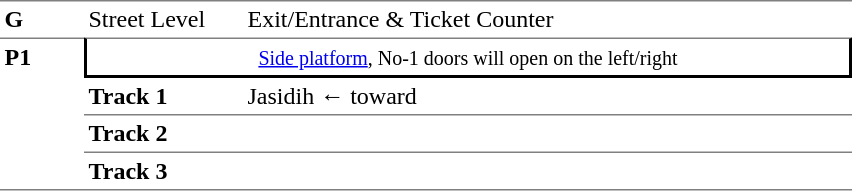<table table border=0 cellspacing=0 cellpadding=3>
<tr>
<td style="border-top:solid 1px gray;" width=50 valign=top><strong>G</strong></td>
<td style="border-top:solid 1px gray;" width=100 valign=top>Street Level</td>
<td style="border-top:solid 1px gray;" width=400 valign=top>Exit/Entrance & Ticket Counter</td>
</tr>
<tr>
<td style="border-top:solid 1px gray;border-bottom:solid 1px gray;" width=50 rowspan=6 valign=top><strong>P1</strong></td>
<td style="border-top:solid 1px gray;border-right:solid 2px black;border-left:solid 2px black;border-bottom:solid 2px black;text-align:center;" colspan=2><small><a href='#'>Side platform</a>, No-1 doors will open on the left/right</small></td>
</tr>
<tr>
<td style="border-bottom:solid 1px gray;" width=100><strong>Track 1</strong></td>
<td style="border-bottom:solid 1px gray;" width=400>Jasidih ← toward</td>
</tr>
<tr>
<td style="border-bottom:solid 1px gray;" width=100><strong>Track 2</strong></td>
<td style="border-bottom:solid 1px gray;" width=400></td>
</tr>
<tr>
<td style="border-bottom:solid 1px gray;" width=100><strong>Track 3</strong></td>
<td style="border-bottom:solid 1px gray;" width=400></td>
</tr>
</table>
